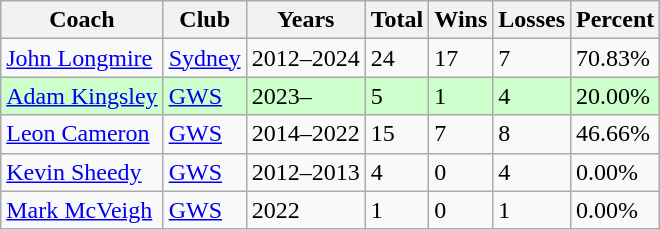<table class="wikitable">
<tr>
<th>Coach</th>
<th>Club</th>
<th>Years</th>
<th>Total</th>
<th>Wins</th>
<th>Losses</th>
<th>Percent</th>
</tr>
<tr>
<td><a href='#'>John Longmire</a></td>
<td> <a href='#'>Sydney</a></td>
<td>2012–2024</td>
<td>24</td>
<td>17</td>
<td>7</td>
<td>70.83%</td>
</tr>
<tr style="background:#ccffcc;">
<td><a href='#'>Adam Kingsley</a></td>
<td> <a href='#'>GWS</a></td>
<td>2023–</td>
<td>5</td>
<td>1</td>
<td>4</td>
<td>20.00%</td>
</tr>
<tr>
<td><a href='#'>Leon Cameron</a></td>
<td> <a href='#'>GWS</a></td>
<td>2014–2022</td>
<td>15</td>
<td>7</td>
<td>8</td>
<td>46.66%</td>
</tr>
<tr>
<td><a href='#'>Kevin Sheedy</a></td>
<td> <a href='#'>GWS</a></td>
<td>2012–2013</td>
<td>4</td>
<td>0</td>
<td>4</td>
<td>0.00%</td>
</tr>
<tr>
<td><a href='#'>Mark McVeigh</a></td>
<td> <a href='#'>GWS</a></td>
<td>2022</td>
<td>1</td>
<td>0</td>
<td>1</td>
<td>0.00%</td>
</tr>
</table>
